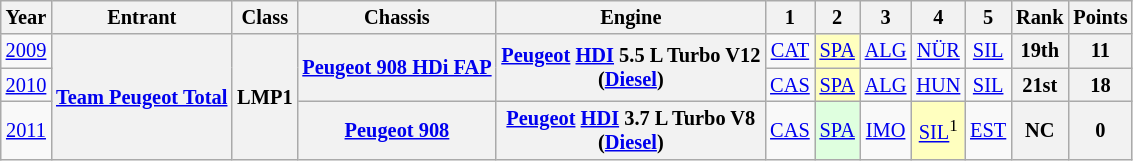<table class="wikitable" style="text-align:center; font-size:85%;">
<tr>
<th>Year</th>
<th>Entrant</th>
<th>Class</th>
<th>Chassis</th>
<th>Engine</th>
<th>1</th>
<th>2</th>
<th>3</th>
<th>4</th>
<th>5</th>
<th>Rank</th>
<th>Points</th>
</tr>
<tr>
<td><a href='#'>2009</a></td>
<th rowspan=3 nowrap><a href='#'>Team Peugeot Total</a></th>
<th rowspan=3>LMP1</th>
<th rowspan=2 nowrap><a href='#'>Peugeot 908 HDi FAP</a></th>
<th rowspan=2 nowrap><a href='#'>Peugeot</a> <a href='#'>HDI</a> 5.5 L Turbo V12<br>(<a href='#'>Diesel</a>)</th>
<td><a href='#'>CAT</a></td>
<td style="background:#FFFFBF;"><a href='#'>SPA</a><br></td>
<td><a href='#'>ALG</a></td>
<td><a href='#'>NÜR</a></td>
<td><a href='#'>SIL</a></td>
<th>19th</th>
<th>11</th>
</tr>
<tr>
<td><a href='#'>2010</a></td>
<td><a href='#'>CAS</a></td>
<td style="background:#FFFFBF;"><a href='#'>SPA</a><br></td>
<td><a href='#'>ALG</a></td>
<td><a href='#'>HUN</a></td>
<td><a href='#'>SIL</a></td>
<th>21st</th>
<th>18</th>
</tr>
<tr>
<td><a href='#'>2011</a></td>
<th nowrap><a href='#'>Peugeot 908</a></th>
<th nowrap><a href='#'>Peugeot</a> <a href='#'>HDI</a> 3.7 L Turbo V8<br>(<a href='#'>Diesel</a>)</th>
<td><a href='#'>CAS</a></td>
<td style="background:#DFFFDF;"><a href='#'>SPA</a><br></td>
<td><a href='#'>IMO</a></td>
<td style="background:#FFFFBF;"><a href='#'>SIL</a><sup>1</sup><br></td>
<td><a href='#'>EST</a></td>
<th>NC</th>
<th>0</th>
</tr>
</table>
